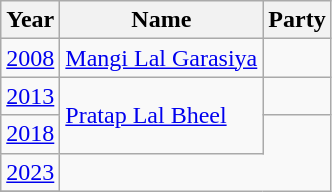<table class="wikitable sortable">
<tr>
<th>Year</th>
<th>Name</th>
<th colspan=2>Party</th>
</tr>
<tr>
<td><a href='#'>2008</a></td>
<td><a href='#'>Mangi Lal Garasiya</a></td>
<td></td>
</tr>
<tr>
<td><a href='#'>2013</a></td>
<td rowspan=2><a href='#'>Pratap Lal Bheel</a></td>
<td></td>
</tr>
<tr>
<td><a href='#'>2018</a></td>
</tr>
<tr>
<td><a href='#'>2023</a></td>
</tr>
<tr>
</tr>
</table>
